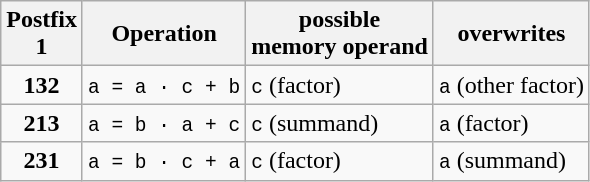<table class="wikitable">
<tr>
<th>Postfix<br>1</th>
<th>Operation</th>
<th>possible<br>memory operand</th>
<th>overwrites</th>
</tr>
<tr>
<td style="text-align:center;"><strong>132</strong></td>
<td><code>a = a · c + b</code></td>
<td><code>c</code> (factor)</td>
<td><code>a</code> (other factor)</td>
</tr>
<tr>
<td style="text-align:center;"><strong>213</strong></td>
<td><code>a = b · a + c</code></td>
<td><code>c</code> (summand)</td>
<td><code>a</code> (factor)</td>
</tr>
<tr>
<td style="text-align:center;"><strong>231</strong></td>
<td><code>a = b · c + a</code></td>
<td><code>c</code> (factor)</td>
<td><code>a</code> (summand)</td>
</tr>
</table>
